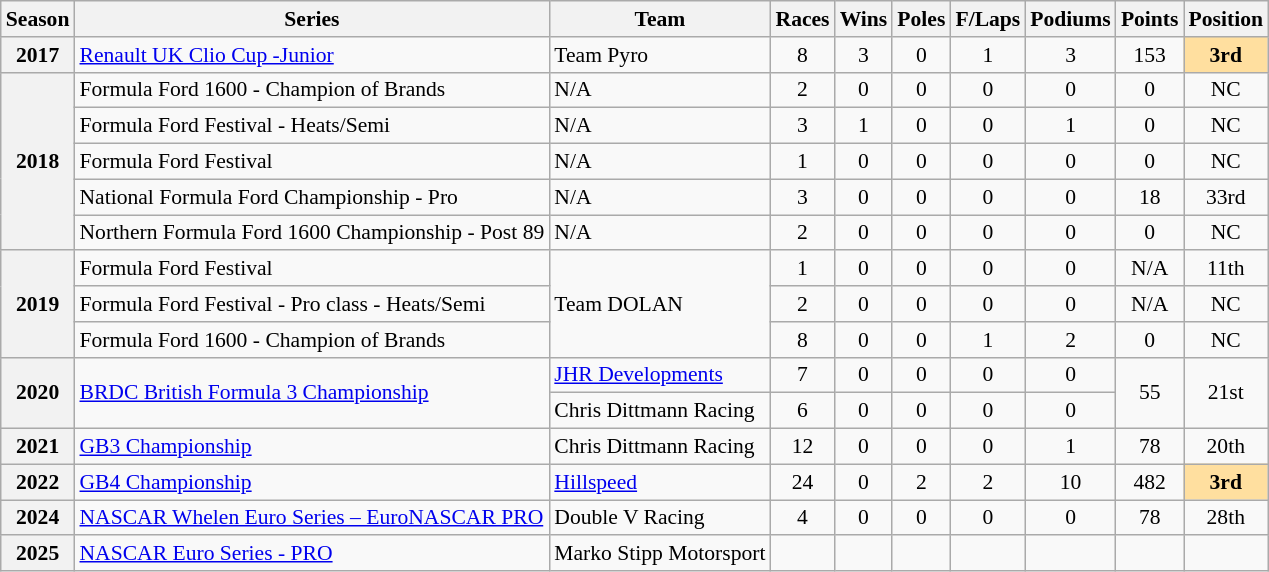<table class="wikitable" style="font-size: 90%; text-align:center">
<tr>
<th>Season</th>
<th>Series</th>
<th>Team</th>
<th>Races</th>
<th>Wins</th>
<th>Poles</th>
<th>F/Laps</th>
<th>Podiums</th>
<th>Points</th>
<th>Position</th>
</tr>
<tr>
<th>2017</th>
<td align="left"><a href='#'>Renault UK Clio Cup -Junior</a></td>
<td align="left">Team Pyro</td>
<td>8</td>
<td>3</td>
<td>0</td>
<td>1</td>
<td>3</td>
<td>153</td>
<td style="background:#FFDF9F;"><strong>3rd</strong></td>
</tr>
<tr>
<th rowspan="5">2018</th>
<td align="left">Formula Ford 1600 - Champion of Brands</td>
<td align="left">N/A</td>
<td>2</td>
<td>0</td>
<td>0</td>
<td>0</td>
<td>0</td>
<td>0</td>
<td>NC</td>
</tr>
<tr>
<td align="left">Formula Ford Festival - Heats/Semi</td>
<td align="left">N/A</td>
<td>3</td>
<td>1</td>
<td>0</td>
<td>0</td>
<td>1</td>
<td>0</td>
<td>NC</td>
</tr>
<tr>
<td align="left">Formula Ford Festival</td>
<td align="left">N/A</td>
<td>1</td>
<td>0</td>
<td>0</td>
<td>0</td>
<td>0</td>
<td>0</td>
<td>NC</td>
</tr>
<tr>
<td align="left">National Formula Ford Championship - Pro</td>
<td align="left">N/A</td>
<td>3</td>
<td>0</td>
<td>0</td>
<td>0</td>
<td>0</td>
<td>18</td>
<td>33rd</td>
</tr>
<tr>
<td align="left">Northern Formula Ford 1600 Championship - Post 89</td>
<td align="left">N/A</td>
<td>2</td>
<td>0</td>
<td>0</td>
<td>0</td>
<td>0</td>
<td>0</td>
<td>NC</td>
</tr>
<tr>
<th rowspan="3">2019</th>
<td align="left">Formula Ford Festival</td>
<td rowspan="3"  align="left">Team DOLAN</td>
<td>1</td>
<td>0</td>
<td>0</td>
<td>0</td>
<td>0</td>
<td>N/A</td>
<td>11th</td>
</tr>
<tr>
<td align="left">Formula Ford Festival - Pro class - Heats/Semi</td>
<td>2</td>
<td>0</td>
<td>0</td>
<td>0</td>
<td>0</td>
<td>N/A</td>
<td>NC</td>
</tr>
<tr>
<td align="left">Formula Ford 1600 - Champion of Brands</td>
<td>8</td>
<td>0</td>
<td>0</td>
<td>1</td>
<td>2</td>
<td>0</td>
<td>NC</td>
</tr>
<tr>
<th rowspan="2">2020</th>
<td rowspan="2" align=left><a href='#'>BRDC British Formula 3 Championship</a></td>
<td align=left><a href='#'>JHR Developments</a></td>
<td>7</td>
<td>0</td>
<td>0</td>
<td>0</td>
<td>0</td>
<td rowspan="2">55</td>
<td rowspan="2">21st</td>
</tr>
<tr>
<td align="left">Chris Dittmann Racing</td>
<td>6</td>
<td>0</td>
<td>0</td>
<td>0</td>
<td>0</td>
</tr>
<tr>
<th>2021</th>
<td align="left"><a href='#'>GB3 Championship</a></td>
<td align="left">Chris Dittmann Racing</td>
<td>12</td>
<td>0</td>
<td>0</td>
<td>0</td>
<td>1</td>
<td>78</td>
<td>20th</td>
</tr>
<tr>
<th>2022</th>
<td align=left><a href='#'>GB4 Championship</a></td>
<td align=left><a href='#'>Hillspeed</a></td>
<td>24</td>
<td>0</td>
<td>2</td>
<td>2</td>
<td>10</td>
<td>482</td>
<td bgcolor="#FFDF9F"><strong>3rd</strong></td>
</tr>
<tr>
<th>2024</th>
<td align=left><a href='#'>NASCAR Whelen Euro Series – EuroNASCAR PRO</a></td>
<td align=left>Double V Racing</td>
<td>4</td>
<td>0</td>
<td>0</td>
<td>0</td>
<td>0</td>
<td>78</td>
<td>28th</td>
</tr>
<tr>
<th>2025</th>
<td align=left><a href='#'>NASCAR Euro Series - PRO</a></td>
<td align=left>Marko Stipp Motorsport</td>
<td></td>
<td></td>
<td></td>
<td></td>
<td></td>
<td></td>
<td></td>
</tr>
</table>
